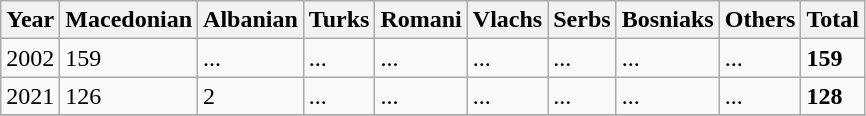<table class="wikitable">
<tr>
<th>Year</th>
<th>Macedonian</th>
<th>Albanian</th>
<th>Turks</th>
<th>Romani</th>
<th>Vlachs</th>
<th>Serbs</th>
<th>Bosniaks</th>
<th><abbr>Others</abbr></th>
<th>Total</th>
</tr>
<tr>
<td>2002</td>
<td>159</td>
<td>...</td>
<td>...</td>
<td>...</td>
<td>...</td>
<td>...</td>
<td>...</td>
<td>...</td>
<td><strong>159</strong></td>
</tr>
<tr>
<td>2021</td>
<td>126</td>
<td>2</td>
<td>...</td>
<td>...</td>
<td>...</td>
<td>...</td>
<td>...</td>
<td>...</td>
<td><strong>128</strong></td>
</tr>
<tr>
</tr>
</table>
